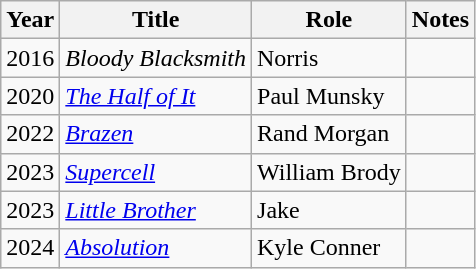<table class="wikitable">
<tr>
<th>Year</th>
<th>Title</th>
<th>Role</th>
<th>Notes</th>
</tr>
<tr>
<td>2016</td>
<td><em>Bloody Blacksmith</em></td>
<td>Norris</td>
<td></td>
</tr>
<tr>
<td>2020</td>
<td><em><a href='#'>The Half of It</a></em></td>
<td>Paul Munsky</td>
<td></td>
</tr>
<tr>
<td>2022</td>
<td><a href='#'><em>Brazen</em></a></td>
<td>Rand Morgan</td>
<td></td>
</tr>
<tr>
<td>2023</td>
<td><a href='#'><em>Supercell</em></a></td>
<td>William Brody</td>
<td></td>
</tr>
<tr>
<td>2023</td>
<td><em><a href='#'>Little Brother</a></em></td>
<td>Jake</td>
<td></td>
</tr>
<tr>
<td>2024</td>
<td><em><a href='#'>Absolution</a></em></td>
<td>Kyle Conner</td>
<td></td>
</tr>
</table>
